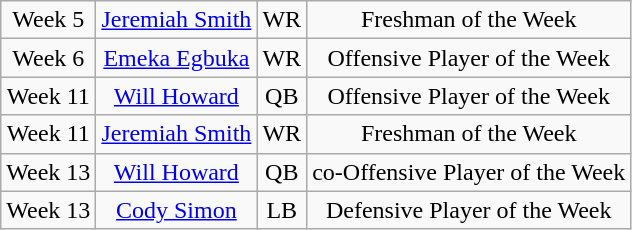<table class="wikitable sortable sortable" style="text-align: center">
<tr>
<td>Week 5</td>
<td><a href='#'>Jeremiah Smith</a></td>
<td>WR</td>
<td>Freshman of the Week </td>
</tr>
<tr>
<td>Week 6</td>
<td><a href='#'>Emeka Egbuka</a></td>
<td>WR</td>
<td>Offensive Player of the Week</td>
</tr>
<tr>
<td>Week 11</td>
<td><a href='#'>Will Howard</a></td>
<td>QB</td>
<td>Offensive Player of the Week</td>
</tr>
<tr>
<td>Week 11</td>
<td><a href='#'>Jeremiah Smith</a></td>
<td>WR</td>
<td>Freshman of the Week</td>
</tr>
<tr>
<td>Week 13</td>
<td><a href='#'>Will Howard</a></td>
<td>QB</td>
<td>co-Offensive Player of the Week</td>
</tr>
<tr>
<td>Week 13</td>
<td><a href='#'>Cody Simon</a></td>
<td>LB</td>
<td>Defensive Player of the Week</td>
</tr>
</table>
